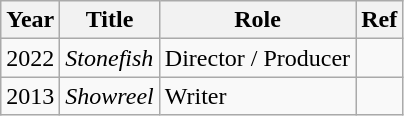<table class="wikitable sortable">
<tr>
<th>Year</th>
<th>Title</th>
<th>Role</th>
<th>Ref</th>
</tr>
<tr>
<td>2022</td>
<td><em>Stonefish</em></td>
<td>Director / Producer</td>
<td></td>
</tr>
<tr>
<td>2013</td>
<td><em>Showreel</em></td>
<td>Writer</td>
<td></td>
</tr>
</table>
